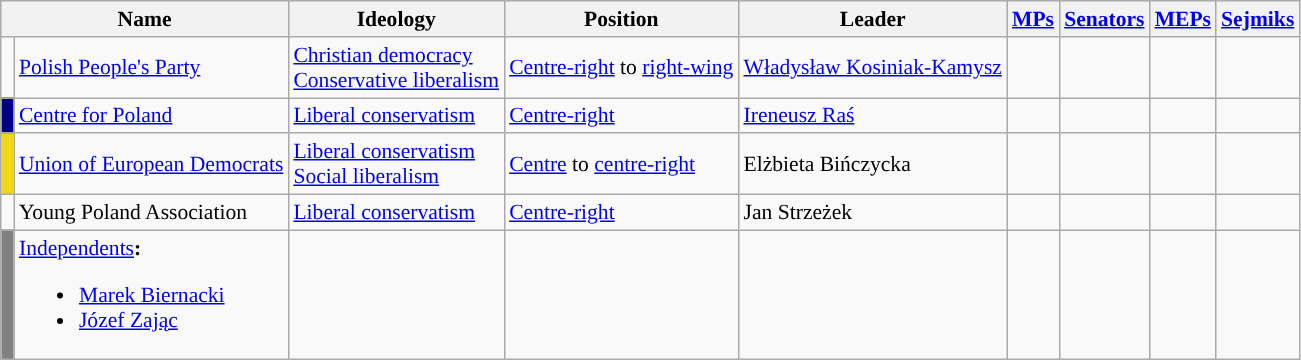<table class="wikitable" style="font-size:90%;">
<tr>
<th colspan="2">Name</th>
<th>Ideology</th>
<th>Position</th>
<th>Leader</th>
<th><a href='#'>MPs</a></th>
<th><a href='#'>Senators</a></th>
<th><a href='#'>MEPs</a></th>
<th><a href='#'>Sejmiks</a></th>
</tr>
<tr>
<td style="width:2px;background:"></td>
<td><a href='#'>Polish People's Party</a></td>
<td><a href='#'>Christian democracy</a><br><a href='#'>Conservative liberalism</a></td>
<td><a href='#'>Centre-right</a> to <a href='#'>right-wing</a></td>
<td><a href='#'>Władysław Kosiniak-Kamysz</a></td>
<td></td>
<td></td>
<td></td>
<td></td>
</tr>
<tr>
<td style="width:2px;background:#000080;"></td>
<td><a href='#'>Centre for Poland</a></td>
<td><a href='#'>Liberal conservatism</a></td>
<td><a href='#'>Centre-right</a></td>
<td><a href='#'>Ireneusz Raś</a></td>
<td></td>
<td></td>
<td></td>
<td></td>
</tr>
<tr>
<td style="width:2px;background:#F0D719;"></td>
<td><a href='#'>Union of European Democrats</a></td>
<td><a href='#'>Liberal conservatism</a><br><a href='#'>Social liberalism</a></td>
<td><a href='#'>Centre</a> to <a href='#'>centre-right</a></td>
<td>Elżbieta Bińczycka</td>
<td></td>
<td></td>
<td></td>
<td></td>
</tr>
<tr>
<td style="width:2px;background:"></td>
<td>Young Poland Association</td>
<td><a href='#'>Liberal conservatism</a></td>
<td><a href='#'>Centre-right</a></td>
<td>Jan Strzeżek</td>
<td></td>
<td></td>
<td></td>
<td></td>
</tr>
<tr>
<td style="width:2px;background:grey;"></td>
<td><a href='#'>Independents</a><strong>:</strong><br><ul><li><a href='#'>Marek Biernacki</a></li><li><a href='#'>Józef Zając</a></li></ul></td>
<td></td>
<td></td>
<td></td>
<td></td>
<td></td>
<td></td>
<td></td>
</tr>
</table>
